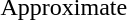<table>
<tr>
<td> Approximate</td>
</tr>
</table>
